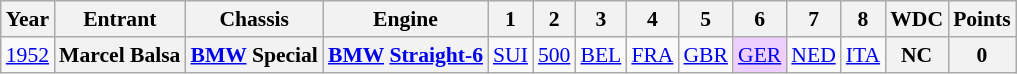<table class="wikitable" style="text-align:center; font-size:90%">
<tr>
<th>Year</th>
<th>Entrant</th>
<th>Chassis</th>
<th>Engine</th>
<th>1</th>
<th>2</th>
<th>3</th>
<th>4</th>
<th>5</th>
<th>6</th>
<th>7</th>
<th>8</th>
<th>WDC</th>
<th>Points</th>
</tr>
<tr>
<td><a href='#'>1952</a></td>
<th>Marcel Balsa</th>
<th><a href='#'>BMW</a> Special</th>
<th><a href='#'>BMW</a> <a href='#'>Straight-6</a></th>
<td><a href='#'>SUI</a></td>
<td><a href='#'>500</a></td>
<td><a href='#'>BEL</a></td>
<td><a href='#'>FRA</a></td>
<td><a href='#'>GBR</a></td>
<td style="background:#EFCFFF;"><a href='#'>GER</a><br></td>
<td><a href='#'>NED</a></td>
<td><a href='#'>ITA</a></td>
<th>NC</th>
<th>0</th>
</tr>
</table>
